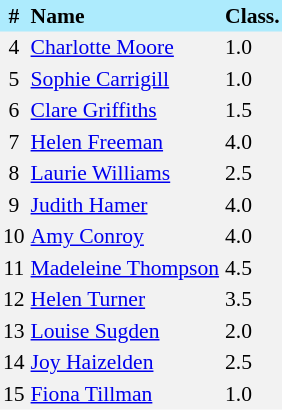<table border=0 cellpadding=2 cellspacing=0  |- bgcolor=#F2F2F2 style="text-align:center; font-size:90%;">
<tr bgcolor=#ADEBFD>
<th>#</th>
<th align=left>Name</th>
<th align=left>Class.</th>
</tr>
<tr>
<td>4</td>
<td align=left><a href='#'>Charlotte Moore</a></td>
<td align=left>1.0</td>
</tr>
<tr>
<td>5</td>
<td align=left><a href='#'>Sophie Carrigill</a></td>
<td align=left>1.0</td>
</tr>
<tr>
<td>6</td>
<td align=left><a href='#'>Clare Griffiths</a></td>
<td align=left>1.5</td>
</tr>
<tr>
<td>7</td>
<td align=left><a href='#'>Helen Freeman</a></td>
<td align=left>4.0</td>
</tr>
<tr>
<td>8</td>
<td align=left><a href='#'>Laurie Williams</a></td>
<td align=left>2.5</td>
</tr>
<tr>
<td>9</td>
<td align=left><a href='#'>Judith Hamer</a></td>
<td align=left>4.0</td>
</tr>
<tr>
<td>10</td>
<td align=left><a href='#'>Amy Conroy</a></td>
<td align=left>4.0</td>
</tr>
<tr>
<td>11</td>
<td align=left><a href='#'>Madeleine Thompson</a></td>
<td align=left>4.5</td>
</tr>
<tr>
<td>12</td>
<td align=left><a href='#'>Helen Turner</a></td>
<td align=left>3.5</td>
</tr>
<tr>
<td>13</td>
<td align=left><a href='#'>Louise Sugden</a></td>
<td align=left>2.0</td>
</tr>
<tr>
<td>14</td>
<td align=left><a href='#'>Joy Haizelden</a></td>
<td align=left>2.5</td>
</tr>
<tr>
<td>15</td>
<td align=left><a href='#'>Fiona Tillman</a></td>
<td align=left>1.0</td>
</tr>
</table>
